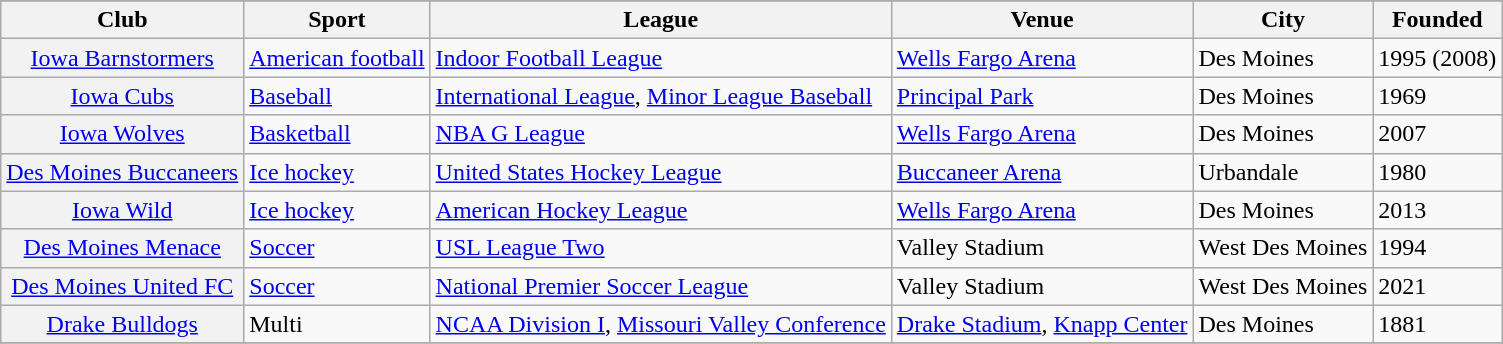<table class="wikitable sortable">
<tr>
</tr>
<tr>
<th scope="col">Club</th>
<th scope="col">Sport</th>
<th scope="col">League</th>
<th scope="col">Venue</th>
<th scope="col">City</th>
<th scope="col">Founded</th>
</tr>
<tr>
<th scope="row" style="font-weight: normal;"><a href='#'>Iowa Barnstormers</a></th>
<td><a href='#'>American football</a></td>
<td><a href='#'>Indoor Football League</a></td>
<td><a href='#'>Wells Fargo Arena</a></td>
<td>Des Moines</td>
<td>1995 (2008)</td>
</tr>
<tr>
<th scope="row" style="font-weight: normal;"><a href='#'>Iowa Cubs</a></th>
<td><a href='#'>Baseball</a></td>
<td><a href='#'>International League</a>, <a href='#'>Minor League Baseball</a></td>
<td><a href='#'>Principal Park</a></td>
<td>Des Moines</td>
<td>1969</td>
</tr>
<tr>
<th scope="row" style="font-weight: normal;"><a href='#'>Iowa Wolves</a></th>
<td><a href='#'>Basketball</a></td>
<td><a href='#'>NBA G League</a></td>
<td><a href='#'>Wells Fargo Arena</a></td>
<td>Des Moines</td>
<td>2007</td>
</tr>
<tr>
<th scope="row" style="font-weight: normal;"><a href='#'>Des Moines Buccaneers</a></th>
<td><a href='#'>Ice hockey</a></td>
<td><a href='#'>United States Hockey League</a></td>
<td><a href='#'>Buccaneer Arena</a></td>
<td>Urbandale</td>
<td>1980</td>
</tr>
<tr>
<th scope="row" style="font-weight: normal;"><a href='#'>Iowa Wild</a></th>
<td><a href='#'>Ice hockey</a></td>
<td><a href='#'>American Hockey League</a></td>
<td><a href='#'>Wells Fargo Arena</a></td>
<td>Des Moines</td>
<td>2013</td>
</tr>
<tr>
<th scope="row" style="font-weight: normal;"><a href='#'>Des Moines Menace</a></th>
<td><a href='#'>Soccer</a></td>
<td><a href='#'>USL League Two</a></td>
<td>Valley Stadium</td>
<td>West Des Moines</td>
<td>1994</td>
</tr>
<tr>
<th scope="row" style="font-weight: normal;"><a href='#'>Des Moines United FC</a></th>
<td><a href='#'>Soccer</a></td>
<td><a href='#'>National Premier Soccer League</a></td>
<td>Valley Stadium</td>
<td>West Des Moines</td>
<td>2021</td>
</tr>
<tr>
<th scope="row" style="font-weight: normal;"><a href='#'>Drake Bulldogs</a></th>
<td>Multi</td>
<td><a href='#'>NCAA Division I</a>, <a href='#'>Missouri Valley Conference</a></td>
<td><a href='#'>Drake Stadium</a>, <a href='#'>Knapp Center</a></td>
<td>Des Moines</td>
<td>1881</td>
</tr>
<tr>
</tr>
</table>
